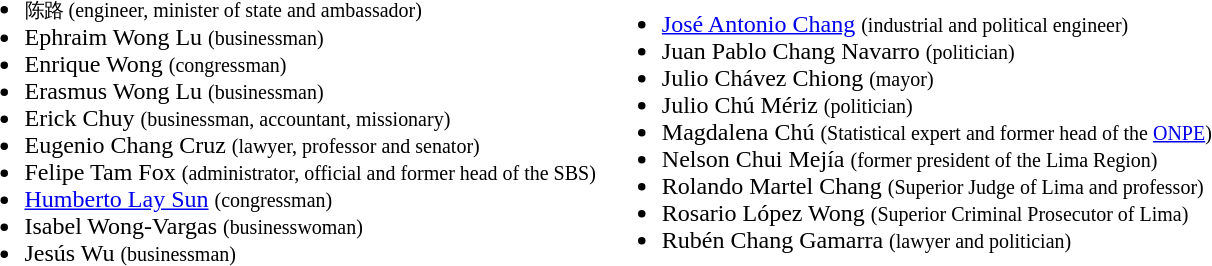<table>
<tr>
<td><br><ul><li> <small>  陈路 (engineer, minister of state and ambassador) </small></li><li>Ephraim Wong Lu <small> (businessman) </small></li><li>Enrique Wong <small> (congressman) </small></li><li>Erasmus Wong Lu <small> (businessman) </small></li><li>Erick Chuy <small> (businessman, accountant, missionary) </small></li><li>Eugenio Chang Cruz <small> (lawyer, professor and senator) </small></li><li>Felipe Tam Fox <small> (administrator, official and former head of the SBS) </small></li><li><a href='#'>Humberto Lay Sun</a> <small> (congressman) </small></li><li>Isabel Wong-Vargas <small> (businesswoman) </small></li><li>Jesús Wu <small> (businessman) </small></li></ul></td>
<td><br><ul><li><a href='#'>José Antonio Chang</a> <small> (industrial and political engineer) </small></li><li>Juan Pablo Chang Navarro <small> (politician) </small></li><li>Julio Chávez Chiong <small> (mayor) </small></li><li>Julio Chú Mériz <small> (politician) </small></li><li>Magdalena Chú <small> (Statistical expert and former head of the <a href='#'>ONPE</a>) </small></li><li>Nelson Chui Mejía <small> (former president of the Lima Region) </small></li><li>Rolando Martel Chang <small> (Superior Judge of Lima and professor) </small></li><li>Rosario López Wong <small> (Superior Criminal Prosecutor of Lima) </small></li><li>Rubén Chang Gamarra <small> (lawyer and politician) </small></li></ul></td>
</tr>
</table>
